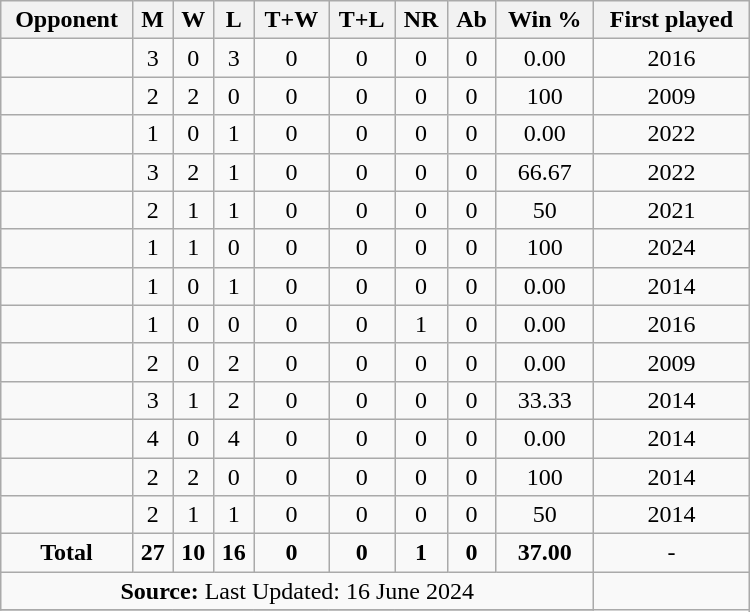<table class="wikitable" style="text-align: center; width: 500px;">
<tr>
<th>Opponent</th>
<th>M</th>
<th>W</th>
<th>L</th>
<th>T+W</th>
<th>T+L</th>
<th>NR</th>
<th>Ab</th>
<th>Win %</th>
<th>First played</th>
</tr>
<tr>
<td align="left"></td>
<td>3</td>
<td>0</td>
<td>3</td>
<td>0</td>
<td>0</td>
<td>0</td>
<td>0</td>
<td>0.00</td>
<td>2016</td>
</tr>
<tr>
<td align="left"></td>
<td>2</td>
<td>2</td>
<td>0</td>
<td>0</td>
<td>0</td>
<td>0</td>
<td>0</td>
<td>100</td>
<td>2009</td>
</tr>
<tr>
<td align="left"></td>
<td>1</td>
<td>0</td>
<td>1</td>
<td>0</td>
<td>0</td>
<td>0</td>
<td>0</td>
<td>0.00</td>
<td>2022</td>
</tr>
<tr>
<td align="left"></td>
<td>3</td>
<td>2</td>
<td>1</td>
<td>0</td>
<td>0</td>
<td>0</td>
<td>0</td>
<td>66.67</td>
<td>2022</td>
</tr>
<tr>
<td align="left"></td>
<td>2</td>
<td>1</td>
<td>1</td>
<td>0</td>
<td>0</td>
<td>0</td>
<td>0</td>
<td>50</td>
<td>2021</td>
</tr>
<tr>
<td align="left"></td>
<td>1</td>
<td>1</td>
<td>0</td>
<td>0</td>
<td>0</td>
<td>0</td>
<td>0</td>
<td>100</td>
<td>2024</td>
</tr>
<tr>
<td align="left"></td>
<td>1</td>
<td>0</td>
<td>1</td>
<td>0</td>
<td>0</td>
<td>0</td>
<td>0</td>
<td>0.00</td>
<td>2014</td>
</tr>
<tr>
<td align="left"></td>
<td>1</td>
<td>0</td>
<td>0</td>
<td>0</td>
<td>0</td>
<td>1</td>
<td>0</td>
<td>0.00</td>
<td>2016</td>
</tr>
<tr>
<td align="left"></td>
<td>2</td>
<td>0</td>
<td>2</td>
<td>0</td>
<td>0</td>
<td>0</td>
<td>0</td>
<td>0.00</td>
<td>2009</td>
</tr>
<tr>
<td align="left"></td>
<td>3</td>
<td>1</td>
<td>2</td>
<td>0</td>
<td>0</td>
<td>0</td>
<td>0</td>
<td>33.33</td>
<td>2014</td>
</tr>
<tr>
<td align="left"></td>
<td>4</td>
<td>0</td>
<td>4</td>
<td>0</td>
<td>0</td>
<td>0</td>
<td>0</td>
<td>0.00</td>
<td>2014</td>
</tr>
<tr>
<td align="left"></td>
<td>2</td>
<td>2</td>
<td>0</td>
<td>0</td>
<td>0</td>
<td>0</td>
<td>0</td>
<td>100</td>
<td>2014</td>
</tr>
<tr>
<td align="left"></td>
<td>2</td>
<td>1</td>
<td>1</td>
<td>0</td>
<td>0</td>
<td>0</td>
<td>0</td>
<td>50</td>
<td>2014</td>
</tr>
<tr>
<td><strong>Total</strong></td>
<td><strong>27</strong></td>
<td><strong>10</strong></td>
<td><strong>16</strong></td>
<td><strong>0</strong></td>
<td><strong>0</strong></td>
<td><strong>1</strong></td>
<td><strong>0</strong></td>
<td><strong>37.00</strong></td>
<td>-</td>
</tr>
<tr>
<td colspan="9"><strong>Source:</strong> Last Updated: 16 June 2024</td>
</tr>
<tr>
</tr>
</table>
